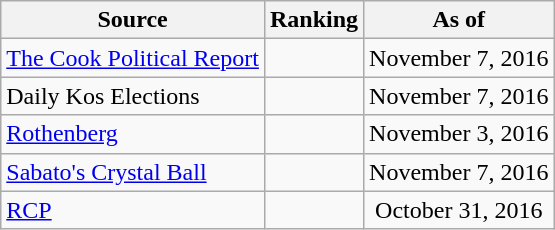<table class="wikitable" style="text-align:center">
<tr>
<th>Source</th>
<th>Ranking</th>
<th>As of</th>
</tr>
<tr>
<td align=left><a href='#'>The Cook Political Report</a></td>
<td></td>
<td>November 7, 2016</td>
</tr>
<tr>
<td align=left>Daily Kos Elections</td>
<td></td>
<td>November 7, 2016</td>
</tr>
<tr>
<td align=left><a href='#'>Rothenberg</a></td>
<td></td>
<td>November 3, 2016</td>
</tr>
<tr>
<td align=left><a href='#'>Sabato's Crystal Ball</a></td>
<td></td>
<td>November 7, 2016</td>
</tr>
<tr>
<td align="left"><a href='#'>RCP</a></td>
<td></td>
<td>October 31, 2016</td>
</tr>
</table>
